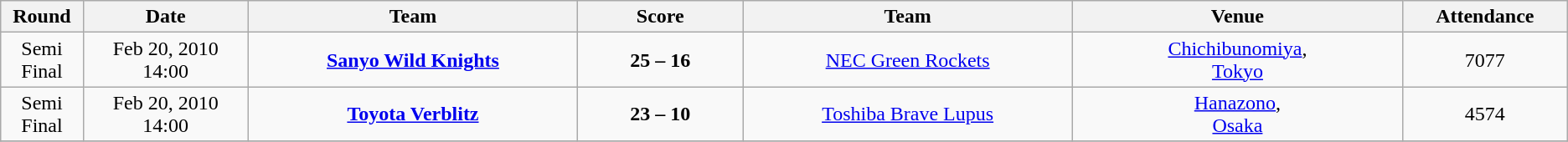<table class="wikitable" style="text-align: center;">
<tr>
<th width=5%>Round</th>
<th width=10%>Date</th>
<th width=20%>Team</th>
<th width=10%>Score</th>
<th width=20%>Team</th>
<th width=20%>Venue</th>
<th width=10%>Attendance</th>
</tr>
<tr>
<td>Semi Final</td>
<td>Feb 20, 2010 14:00<br></td>
<td><strong><a href='#'>Sanyo Wild Knights</a></strong></td>
<td><strong>25 – 16</strong><br></td>
<td><a href='#'>NEC Green Rockets</a></td>
<td><a href='#'>Chichibunomiya</a>,<br><a href='#'>Tokyo</a></td>
<td>7077</td>
</tr>
<tr>
<td>Semi Final</td>
<td>Feb 20, 2010 14:00<br></td>
<td><strong><a href='#'>Toyota Verblitz</a></strong></td>
<td><strong>23 – 10</strong><br></td>
<td><a href='#'>Toshiba Brave Lupus</a></td>
<td><a href='#'>Hanazono</a>,<br><a href='#'>Osaka</a></td>
<td>4574</td>
</tr>
<tr>
</tr>
</table>
